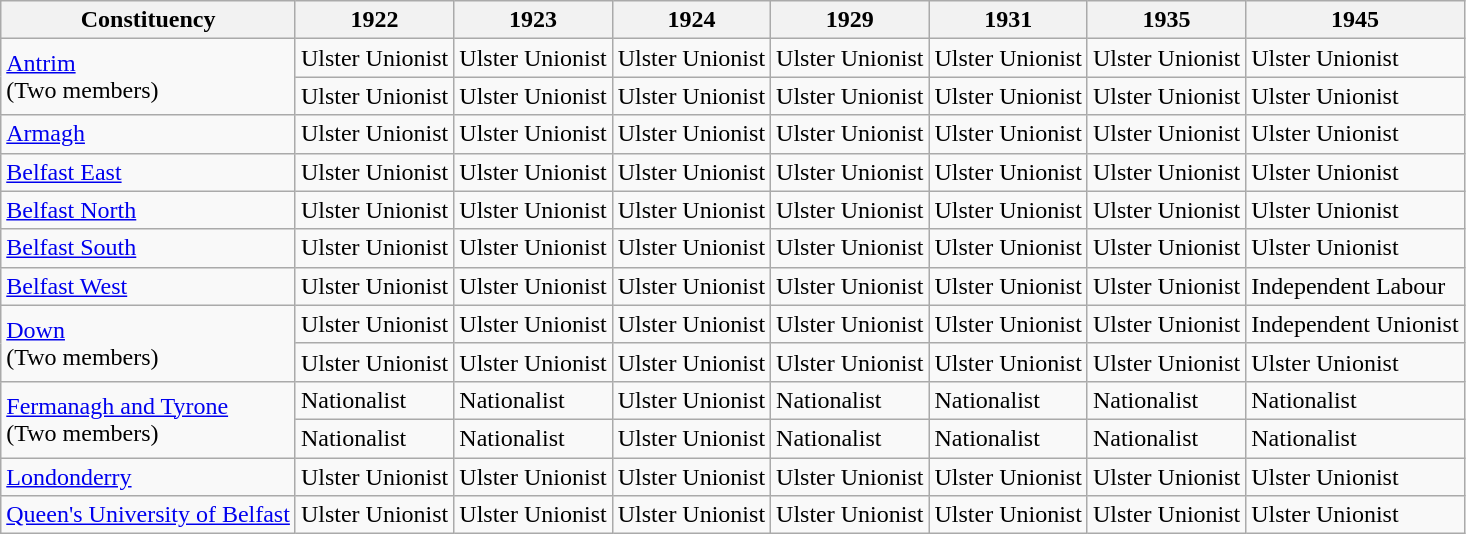<table class="wikitable sortable">
<tr>
<th>Constituency</th>
<th>1922</th>
<th>1923</th>
<th>1924</th>
<th>1929</th>
<th>1931</th>
<th>1935</th>
<th>1945</th>
</tr>
<tr>
<td rowspan="2"><a href='#'>Antrim</a><br>(Two members)</td>
<td bgcolor=>Ulster Unionist</td>
<td bgcolor=>Ulster Unionist</td>
<td bgcolor=>Ulster Unionist</td>
<td bgcolor=>Ulster Unionist</td>
<td bgcolor=>Ulster Unionist</td>
<td bgcolor=>Ulster Unionist</td>
<td bgcolor=>Ulster Unionist</td>
</tr>
<tr>
<td bgcolor=>Ulster Unionist</td>
<td bgcolor=>Ulster Unionist</td>
<td bgcolor=>Ulster Unionist</td>
<td bgcolor=>Ulster Unionist</td>
<td bgcolor=>Ulster Unionist</td>
<td bgcolor=>Ulster Unionist</td>
<td bgcolor=>Ulster Unionist</td>
</tr>
<tr>
<td><a href='#'>Armagh</a></td>
<td bgcolor=>Ulster Unionist</td>
<td bgcolor=>Ulster Unionist</td>
<td bgcolor=>Ulster Unionist</td>
<td bgcolor=>Ulster Unionist</td>
<td bgcolor=>Ulster Unionist</td>
<td bgcolor=>Ulster Unionist</td>
<td bgcolor=>Ulster Unionist</td>
</tr>
<tr>
<td><a href='#'>Belfast East</a></td>
<td bgcolor=>Ulster Unionist</td>
<td bgcolor=>Ulster Unionist</td>
<td bgcolor=>Ulster Unionist</td>
<td bgcolor=>Ulster Unionist</td>
<td bgcolor=>Ulster Unionist</td>
<td bgcolor=>Ulster Unionist</td>
<td bgcolor=>Ulster Unionist</td>
</tr>
<tr>
<td><a href='#'>Belfast North</a></td>
<td bgcolor=>Ulster Unionist</td>
<td bgcolor=>Ulster Unionist</td>
<td bgcolor=>Ulster Unionist</td>
<td bgcolor=>Ulster Unionist</td>
<td bgcolor=>Ulster Unionist</td>
<td bgcolor=>Ulster Unionist</td>
<td bgcolor=>Ulster Unionist</td>
</tr>
<tr>
<td><a href='#'>Belfast South</a></td>
<td bgcolor=>Ulster Unionist</td>
<td bgcolor=>Ulster Unionist</td>
<td bgcolor=>Ulster Unionist</td>
<td bgcolor=>Ulster Unionist</td>
<td bgcolor=>Ulster Unionist</td>
<td bgcolor=>Ulster Unionist</td>
<td bgcolor=>Ulster Unionist</td>
</tr>
<tr>
<td><a href='#'>Belfast West</a></td>
<td bgcolor=>Ulster Unionist</td>
<td bgcolor=>Ulster Unionist</td>
<td bgcolor=>Ulster Unionist</td>
<td bgcolor=>Ulster Unionist</td>
<td bgcolor=>Ulster Unionist</td>
<td bgcolor=>Ulster Unionist</td>
<td bgcolor=>Independent Labour</td>
</tr>
<tr>
<td rowspan="2"><a href='#'>Down</a><br>(Two members)</td>
<td bgcolor=>Ulster Unionist</td>
<td bgcolor=>Ulster Unionist</td>
<td bgcolor=>Ulster Unionist</td>
<td bgcolor=>Ulster Unionist</td>
<td bgcolor=>Ulster Unionist</td>
<td bgcolor=>Ulster Unionist</td>
<td bgcolor=>Independent Unionist</td>
</tr>
<tr>
<td bgcolor=>Ulster Unionist</td>
<td bgcolor=>Ulster Unionist</td>
<td bgcolor=>Ulster Unionist</td>
<td bgcolor=>Ulster Unionist</td>
<td bgcolor=>Ulster Unionist</td>
<td bgcolor=>Ulster Unionist</td>
<td bgcolor=>Ulster Unionist</td>
</tr>
<tr>
<td rowspan="2"><a href='#'>Fermanagh and Tyrone</a><br>(Two members)</td>
<td bgcolor=>Nationalist</td>
<td bgcolor=>Nationalist</td>
<td bgcolor=>Ulster Unionist</td>
<td bgcolor=>Nationalist</td>
<td bgcolor=>Nationalist</td>
<td bgcolor=>Nationalist</td>
<td bgcolor=>Nationalist</td>
</tr>
<tr>
<td bgcolor=>Nationalist</td>
<td bgcolor=>Nationalist</td>
<td bgcolor=>Ulster Unionist</td>
<td bgcolor=>Nationalist</td>
<td bgcolor=>Nationalist</td>
<td bgcolor=>Nationalist</td>
<td bgcolor=>Nationalist</td>
</tr>
<tr>
<td><a href='#'>Londonderry</a></td>
<td bgcolor=>Ulster Unionist</td>
<td bgcolor=>Ulster Unionist</td>
<td bgcolor=>Ulster Unionist</td>
<td bgcolor=>Ulster Unionist</td>
<td bgcolor=>Ulster Unionist</td>
<td bgcolor=>Ulster Unionist</td>
<td bgcolor=>Ulster Unionist</td>
</tr>
<tr>
<td><a href='#'>Queen's University of Belfast</a></td>
<td bgcolor=>Ulster Unionist</td>
<td bgcolor=>Ulster Unionist</td>
<td bgcolor=>Ulster Unionist</td>
<td bgcolor=>Ulster Unionist</td>
<td bgcolor=>Ulster Unionist</td>
<td bgcolor=>Ulster Unionist</td>
<td bgcolor=>Ulster Unionist</td>
</tr>
</table>
